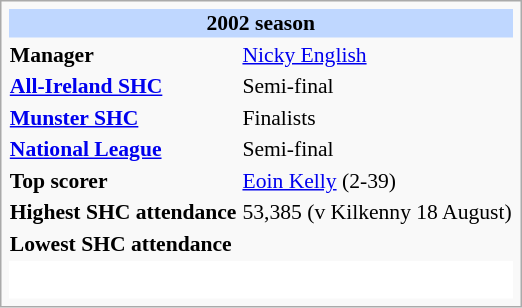<table class="infobox vevent" style="font-size: 90%;">
<tr>
<th style="background: #BFD7FF; text-align: center" colspan="3">2002 season</th>
</tr>
<tr>
<td><strong>Manager</strong></td>
<td colspan="2"><a href='#'>Nicky English</a></td>
</tr>
<tr>
<td><strong><a href='#'>All-Ireland SHC</a></strong></td>
<td colspan="2">Semi-final</td>
</tr>
<tr>
<td><strong><a href='#'>Munster SHC</a></strong></td>
<td colspan="2">Finalists</td>
</tr>
<tr>
<td><strong><a href='#'>National League</a></strong></td>
<td colspan="2">Semi-final</td>
</tr>
<tr>
<td><strong>Top scorer</strong></td>
<td colspan="2"><a href='#'>Eoin Kelly</a> (2-39)</td>
</tr>
<tr>
<td><strong>Highest SHC attendance</strong></td>
<td colspan="2">53,385 (v Kilkenny 18 August)</td>
</tr>
<tr>
<td><strong>Lowest SHC attendance</strong></td>
<td colspan="2"></td>
</tr>
<tr>
<td class="toccolours" style="background: #FFFFFF;" colspan="3"><br><table style="width:100%; text-align:center;">
<tr>
<td></td>
</tr>
</table>
</td>
</tr>
</table>
